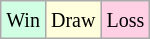<table class="wikitable">
<tr>
<td style="background-color: #d0ffe3;"><small>Win</small></td>
<td style="background-color: #ffffdd;"><small>Draw</small></td>
<td style="background-color: #ffd0e3;"><small>Loss</small></td>
</tr>
</table>
